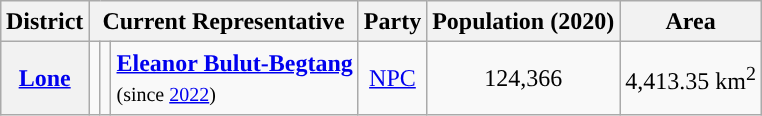<table class="wikitable sortable" style="margin: 1em auto; font-size:100%; line-height:20px; text-align:center">
<tr>
<th>District</th>
<th colspan="3">Current Representative</th>
<th>Party</th>
<th>Population (2020)</th>
<th>Area</th>
</tr>
<tr>
<th><a href='#'>Lone</a></th>
<td style="background:"></td>
<td></td>
<td style="text-align:left;"><strong><a href='#'>Eleanor Bulut-Begtang</a></strong><br><small>(since <a href='#'>2022</a>)</small></td>
<td><a href='#'>NPC</a></td>
<td>124,366</td>
<td>4,413.35 km<sup>2</sup></td>
</tr>
</table>
